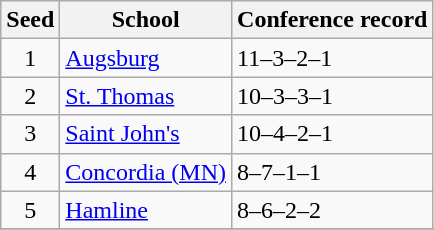<table class="wikitable">
<tr>
<th>Seed</th>
<th>School</th>
<th>Conference record</th>
</tr>
<tr>
<td align=center>1</td>
<td><a href='#'>Augsburg</a></td>
<td>11–3–2–1</td>
</tr>
<tr>
<td align=center>2</td>
<td><a href='#'>St. Thomas</a></td>
<td>10–3–3–1</td>
</tr>
<tr>
<td align=center>3</td>
<td><a href='#'>Saint John's</a></td>
<td>10–4–2–1</td>
</tr>
<tr>
<td align=center>4</td>
<td><a href='#'>Concordia (MN)</a></td>
<td>8–7–1–1</td>
</tr>
<tr>
<td align=center>5</td>
<td><a href='#'>Hamline</a></td>
<td>8–6–2–2</td>
</tr>
<tr>
</tr>
</table>
